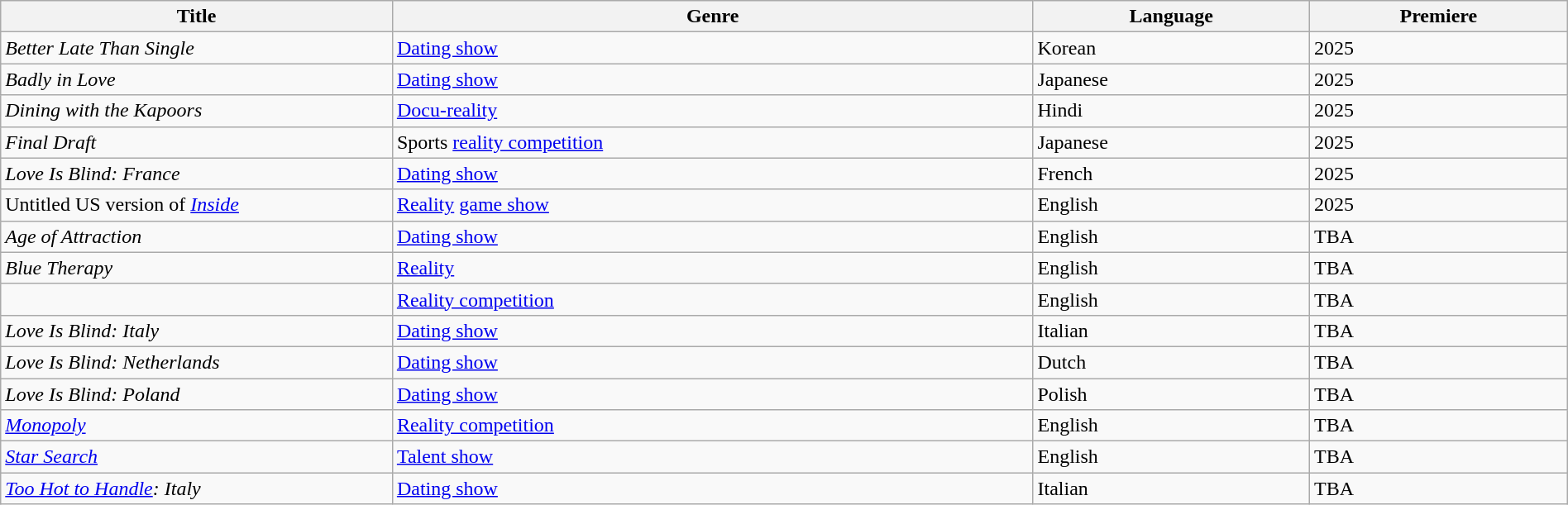<table class="wikitable sortable" style="width:100%;">
<tr>
<th scope="col" style="width:25%;">Title</th>
<th>Genre</th>
<th>Language</th>
<th>Premiere</th>
</tr>
<tr>
<td><em>Better Late Than Single</em></td>
<td><a href='#'>Dating show</a></td>
<td>Korean</td>
<td>2025</td>
</tr>
<tr>
<td><em>Badly in Love</em></td>
<td><a href='#'>Dating show</a></td>
<td>Japanese</td>
<td>2025</td>
</tr>
<tr>
<td><em>Dining with the Kapoors</em></td>
<td><a href='#'>Docu-reality</a></td>
<td>Hindi</td>
<td>2025</td>
</tr>
<tr>
<td><em>Final Draft</em></td>
<td>Sports <a href='#'>reality competition</a></td>
<td>Japanese</td>
<td>2025</td>
</tr>
<tr>
<td><em>Love Is Blind: France</em></td>
<td><a href='#'>Dating show</a></td>
<td>French</td>
<td>2025</td>
</tr>
<tr>
<td>Untitled US version of <em><a href='#'>Inside</a></em></td>
<td><a href='#'>Reality</a> <a href='#'>game show</a></td>
<td>English</td>
<td>2025</td>
</tr>
<tr>
<td><em>Age of Attraction</em></td>
<td><a href='#'>Dating show</a></td>
<td>English</td>
<td>TBA</td>
</tr>
<tr>
<td><em>Blue Therapy</em></td>
<td><a href='#'>Reality</a></td>
<td>English</td>
<td>TBA</td>
</tr>
<tr>
<td><em></em></td>
<td><a href='#'>Reality competition</a></td>
<td>English</td>
<td>TBA</td>
</tr>
<tr>
<td><em>Love Is Blind: Italy</em></td>
<td><a href='#'>Dating show</a></td>
<td>Italian</td>
<td>TBA</td>
</tr>
<tr>
<td><em>Love Is Blind: Netherlands</em></td>
<td><a href='#'>Dating show</a></td>
<td>Dutch</td>
<td>TBA</td>
</tr>
<tr>
<td><em>Love Is Blind: Poland</em></td>
<td><a href='#'>Dating show</a></td>
<td>Polish</td>
<td>TBA</td>
</tr>
<tr>
<td><em><a href='#'>Monopoly</a></em></td>
<td><a href='#'>Reality competition</a></td>
<td>English</td>
<td>TBA</td>
</tr>
<tr>
<td><em><a href='#'>Star Search</a></em></td>
<td><a href='#'>Talent show</a></td>
<td>English</td>
<td>TBA</td>
</tr>
<tr>
<td><em><a href='#'>Too Hot to Handle</a>: Italy</em></td>
<td><a href='#'>Dating show</a></td>
<td>Italian</td>
<td>TBA</td>
</tr>
</table>
